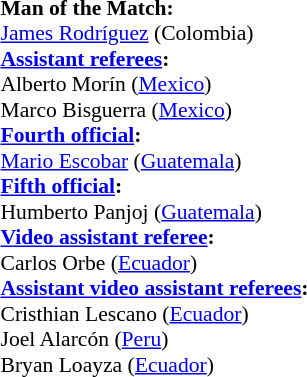<table width=50% style="font-size:90%">
<tr>
<td><br><strong>Man of the Match:</strong>
<br><a href='#'>James Rodríguez</a> (Colombia)<br><strong><a href='#'>Assistant referees</a>:</strong>
<br>Alberto Morín (<a href='#'>Mexico</a>)
<br>Marco Bisguerra (<a href='#'>Mexico</a>)
<br><strong><a href='#'>Fourth official</a>:</strong>
<br><a href='#'>Mario Escobar</a> (<a href='#'>Guatemala</a>)
<br><strong><a href='#'>Fifth official</a>:</strong>
<br>Humberto Panjoj (<a href='#'>Guatemala</a>)
<br><strong><a href='#'>Video assistant referee</a>:</strong>
<br>Carlos Orbe (<a href='#'>Ecuador</a>)
<br><strong><a href='#'>Assistant video assistant referees</a>:</strong>
<br>Cristhian Lescano (<a href='#'>Ecuador</a>)
<br>Joel Alarcón (<a href='#'>Peru</a>)
<br>Bryan Loayza (<a href='#'>Ecuador</a>)</td>
</tr>
</table>
